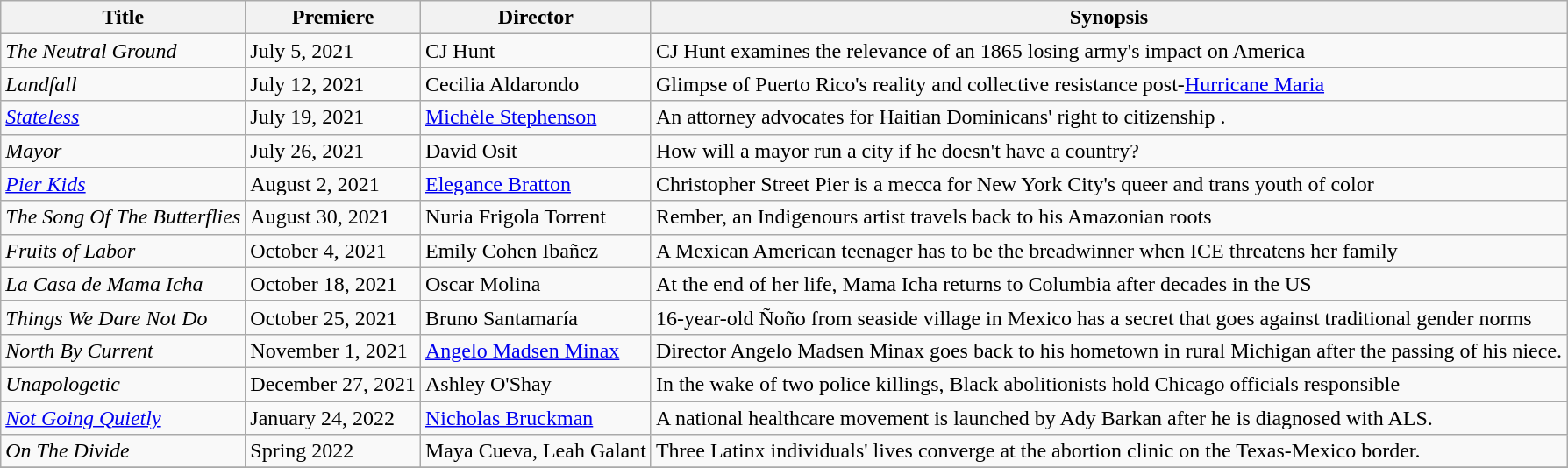<table class="wikitable sortable">
<tr>
<th>Title</th>
<th>Premiere</th>
<th>Director</th>
<th>Synopsis</th>
</tr>
<tr>
<td><em>The Neutral Ground</em></td>
<td>July 5, 2021</td>
<td>CJ Hunt</td>
<td>CJ Hunt examines the relevance of an 1865 losing army's impact on America</td>
</tr>
<tr>
<td><em>Landfall</em></td>
<td>July 12, 2021</td>
<td>Cecilia Aldarondo</td>
<td>Glimpse of Puerto Rico's reality and collective resistance post-<a href='#'>Hurricane Maria</a></td>
</tr>
<tr>
<td "><em><a href='#'>Stateless</a></em></td>
<td>July 19, 2021</td>
<td><a href='#'>Michèle Stephenson</a></td>
<td>An attorney advocates for Haitian Dominicans' right to citizenship .</td>
</tr>
<tr ->
<td><em>Mayor</em></td>
<td>July 26, 2021</td>
<td>David Osit</td>
<td>How will a mayor run a city if he doesn't have a country?</td>
</tr>
<tr>
<td><em><a href='#'>Pier Kids</a></em></td>
<td>August 2, 2021</td>
<td><a href='#'>Elegance Bratton</a></td>
<td>Christopher Street Pier is a mecca for New York City's queer and trans youth of color</td>
</tr>
<tr>
<td><em>The Song Of The Butterflies</em></td>
<td>August 30, 2021</td>
<td>Nuria Frigola Torrent</td>
<td>Rember, an Indigenours artist travels back to his Amazonian roots</td>
</tr>
<tr>
<td><em>Fruits of Labor</em></td>
<td>October 4, 2021</td>
<td>Emily Cohen Ibañez</td>
<td>A Mexican American teenager has to be the breadwinner when ICE threatens her family</td>
</tr>
<tr>
<td><em>La Casa de Mama Icha</em></td>
<td>October 18, 2021</td>
<td>Oscar Molina</td>
<td>At the end of her life, Mama Icha returns to Columbia after decades in the US</td>
</tr>
<tr>
<td><em>Things We Dare Not Do</em></td>
<td>October 25, 2021</td>
<td>Bruno Santamaría</td>
<td>16-year-old Ñoño from seaside village in Mexico has a secret that goes against traditional gender norms</td>
</tr>
<tr>
<td><em>North By Current</em></td>
<td>November 1, 2021</td>
<td><a href='#'>Angelo Madsen Minax</a></td>
<td>Director Angelo Madsen Minax goes back to his hometown in rural Michigan after the passing of his niece.</td>
</tr>
<tr>
<td><em>Unapologetic</em></td>
<td>December 27, 2021</td>
<td>Ashley O'Shay</td>
<td>In the wake of two police killings, Black abolitionists hold Chicago officials responsible</td>
</tr>
<tr>
<td><em><a href='#'>Not Going Quietly</a></em></td>
<td>January 24, 2022</td>
<td><a href='#'>Nicholas Bruckman</a></td>
<td>A national healthcare movement is launched by Ady Barkan after he is diagnosed with ALS.</td>
</tr>
<tr>
<td><em>On The Divide</em></td>
<td>Spring 2022</td>
<td>Maya Cueva, Leah Galant</td>
<td>Three Latinx individuals' lives converge at the abortion clinic on the Texas-Mexico border.</td>
</tr>
<tr>
</tr>
</table>
